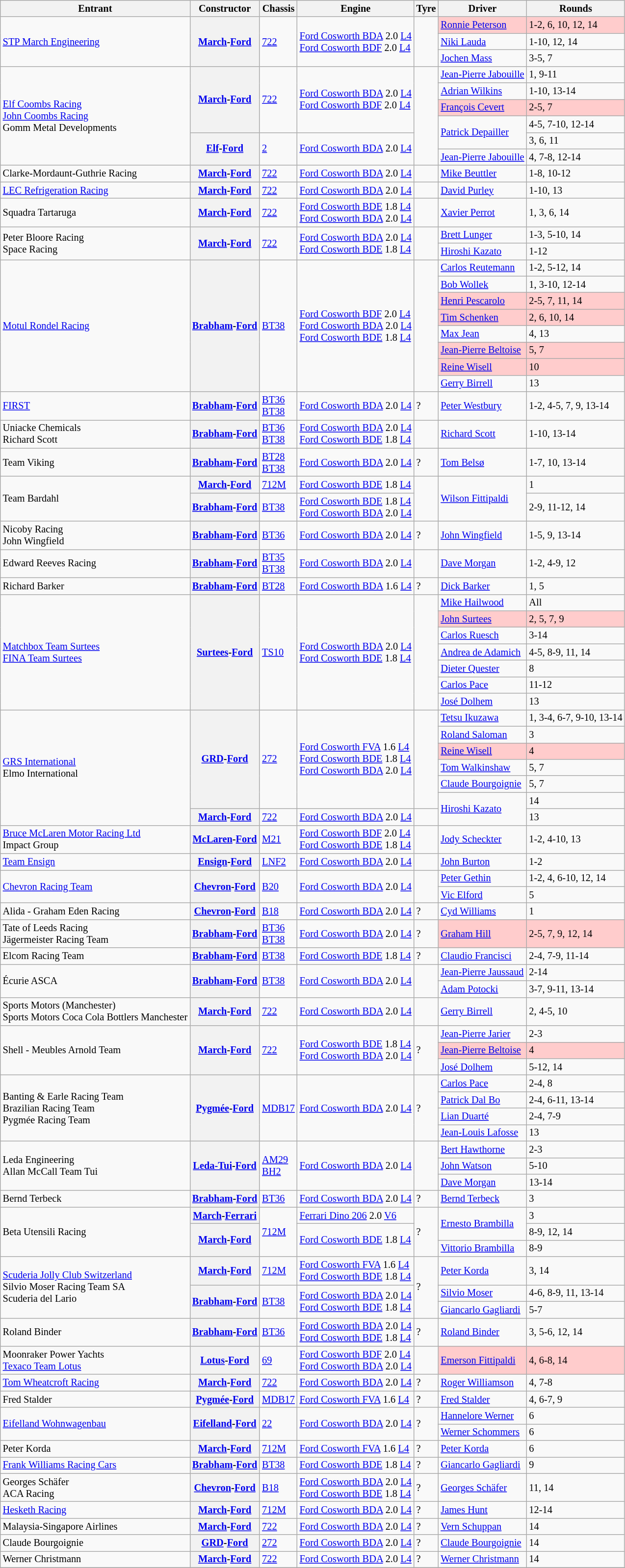<table class="wikitable" style="font-size: 85%">
<tr>
<th>Entrant</th>
<th>Constructor</th>
<th>Chassis</th>
<th>Engine</th>
<th>Tyre</th>
<th>Driver</th>
<th>Rounds</th>
</tr>
<tr>
<td rowspan=3> <a href='#'>STP March Engineering</a></td>
<th rowspan=3><a href='#'>March</a>-<a href='#'>Ford</a></th>
<td rowspan=3><a href='#'>722</a></td>
<td rowspan=3><a href='#'>Ford Cosworth BDA</a> 2.0 <a href='#'>L4</a><br><a href='#'>Ford Cosworth BDF</a> 2.0 <a href='#'>L4</a></td>
<td rowspan=3></td>
<td style="background:#fcc;"> <a href='#'>Ronnie Peterson</a></td>
<td style="background:#fcc;">1-2, 6, 10, 12, 14</td>
</tr>
<tr>
<td> <a href='#'>Niki Lauda</a></td>
<td>1-10, 12, 14</td>
</tr>
<tr>
<td> <a href='#'>Jochen Mass</a></td>
<td>3-5, 7</td>
</tr>
<tr>
<td rowspan=6> <a href='#'>Elf Coombs Racing</a><br> <a href='#'>John Coombs Racing</a><br> Gomm Metal Developments</td>
<th rowspan=4><a href='#'>March</a>-<a href='#'>Ford</a></th>
<td rowspan=4><a href='#'>722</a></td>
<td rowspan=4><a href='#'>Ford Cosworth BDA</a> 2.0 <a href='#'>L4</a><br><a href='#'>Ford Cosworth BDF</a> 2.0 <a href='#'>L4</a></td>
<td rowspan=6></td>
<td> <a href='#'>Jean-Pierre Jabouille</a></td>
<td>1, 9-11</td>
</tr>
<tr>
<td> <a href='#'>Adrian Wilkins</a></td>
<td>1-10, 13-14</td>
</tr>
<tr>
<td style="background:#fcc;"> <a href='#'>François Cevert</a></td>
<td style="background:#fcc;">2-5, 7</td>
</tr>
<tr>
<td rowspan=2> <a href='#'>Patrick Depailler</a></td>
<td>4-5, 7-10, 12-14</td>
</tr>
<tr>
<th rowspan=2><a href='#'>Elf</a>-<a href='#'>Ford</a></th>
<td rowspan=2><a href='#'>2</a></td>
<td rowspan=2><a href='#'>Ford Cosworth BDA</a> 2.0 <a href='#'>L4</a></td>
<td>3, 6, 11</td>
</tr>
<tr>
<td> <a href='#'>Jean-Pierre Jabouille</a></td>
<td>4, 7-8, 12-14</td>
</tr>
<tr>
<td> Clarke-Mordaunt-Guthrie Racing</td>
<th><a href='#'>March</a>-<a href='#'>Ford</a></th>
<td><a href='#'>722</a></td>
<td><a href='#'>Ford Cosworth BDA</a> 2.0 <a href='#'>L4</a></td>
<td></td>
<td> <a href='#'>Mike Beuttler</a></td>
<td>1-8, 10-12</td>
</tr>
<tr>
<td> <a href='#'>LEC Refrigeration Racing</a></td>
<th><a href='#'>March</a>-<a href='#'>Ford</a></th>
<td><a href='#'>722</a></td>
<td><a href='#'>Ford Cosworth BDA</a> 2.0 <a href='#'>L4</a></td>
<td></td>
<td> <a href='#'>David Purley</a></td>
<td>1-10, 13</td>
</tr>
<tr>
<td> Squadra Tartaruga</td>
<th><a href='#'>March</a>-<a href='#'>Ford</a></th>
<td><a href='#'>722</a></td>
<td><a href='#'>Ford Cosworth BDE</a> 1.8 <a href='#'>L4</a><br><a href='#'>Ford Cosworth BDA</a> 2.0 <a href='#'>L4</a></td>
<td></td>
<td> <a href='#'>Xavier Perrot</a></td>
<td>1, 3, 6, 14</td>
</tr>
<tr>
<td rowspan=2> Peter Bloore Racing<br> Space Racing</td>
<th rowspan=2><a href='#'>March</a>-<a href='#'>Ford</a></th>
<td rowspan=2><a href='#'>722</a></td>
<td rowspan=2><a href='#'>Ford Cosworth BDA</a> 2.0 <a href='#'>L4</a><br><a href='#'>Ford Cosworth BDE</a> 1.8 <a href='#'>L4</a></td>
<td rowspan=2></td>
<td> <a href='#'>Brett Lunger</a></td>
<td>1-3, 5-10, 14</td>
</tr>
<tr>
<td> <a href='#'>Hiroshi Kazato</a></td>
<td>1-12</td>
</tr>
<tr>
<td rowspan=8> <a href='#'>Motul Rondel Racing</a></td>
<th rowspan=8><a href='#'>Brabham</a>-<a href='#'>Ford</a></th>
<td rowspan=8><a href='#'>BT38</a></td>
<td rowspan=8><a href='#'>Ford Cosworth BDF</a> 2.0 <a href='#'>L4</a><br><a href='#'>Ford Cosworth BDA</a> 2.0 <a href='#'>L4</a><br><a href='#'>Ford Cosworth BDE</a> 1.8 <a href='#'>L4</a></td>
<td rowspan=8></td>
<td> <a href='#'>Carlos Reutemann</a></td>
<td>1-2, 5-12, 14</td>
</tr>
<tr>
<td> <a href='#'>Bob Wollek</a></td>
<td>1, 3-10, 12-14</td>
</tr>
<tr>
<td style="background:#fcc;"> <a href='#'>Henri Pescarolo</a></td>
<td style="background:#fcc;">2-5, 7, 11, 14</td>
</tr>
<tr>
<td style="background:#fcc;"> <a href='#'>Tim Schenken</a></td>
<td style="background:#fcc;">2, 6, 10, 14</td>
</tr>
<tr>
<td> <a href='#'>Max Jean</a></td>
<td>4, 13</td>
</tr>
<tr>
<td style="background:#fcc;"> <a href='#'>Jean-Pierre Beltoise</a></td>
<td style="background:#fcc;">5, 7</td>
</tr>
<tr>
<td style="background:#fcc;"> <a href='#'>Reine Wisell</a></td>
<td style="background:#fcc;">10</td>
</tr>
<tr>
<td> <a href='#'>Gerry Birrell</a></td>
<td>13</td>
</tr>
<tr>
<td> <a href='#'>FIRST</a></td>
<th><a href='#'>Brabham</a>-<a href='#'>Ford</a></th>
<td><a href='#'>BT36</a><br><a href='#'>BT38</a></td>
<td><a href='#'>Ford Cosworth BDA</a> 2.0 <a href='#'>L4</a></td>
<td>?</td>
<td> <a href='#'>Peter Westbury</a></td>
<td>1-2, 4-5, 7, 9, 13-14</td>
</tr>
<tr>
<td> Uniacke Chemicals<br> Richard Scott</td>
<th><a href='#'>Brabham</a>-<a href='#'>Ford</a></th>
<td><a href='#'>BT36</a><br><a href='#'>BT38</a></td>
<td><a href='#'>Ford Cosworth BDA</a> 2.0 <a href='#'>L4</a><br><a href='#'>Ford Cosworth BDE</a> 1.8 <a href='#'>L4</a></td>
<td></td>
<td> <a href='#'>Richard Scott</a></td>
<td>1-10, 13-14</td>
</tr>
<tr>
<td> Team Viking</td>
<th><a href='#'>Brabham</a>-<a href='#'>Ford</a></th>
<td><a href='#'>BT28</a><br><a href='#'>BT38</a></td>
<td><a href='#'>Ford Cosworth BDA</a> 2.0 <a href='#'>L4</a></td>
<td>?</td>
<td> <a href='#'>Tom Belsø</a></td>
<td>1-7, 10, 13-14</td>
</tr>
<tr>
<td rowspan=2> Team Bardahl</td>
<th><a href='#'>March</a>-<a href='#'>Ford</a></th>
<td><a href='#'>712M</a></td>
<td><a href='#'>Ford Cosworth BDE</a> 1.8 <a href='#'>L4</a></td>
<td rowspan=2></td>
<td rowspan=2> <a href='#'>Wilson Fittipaldi</a></td>
<td>1</td>
</tr>
<tr>
<th><a href='#'>Brabham</a>-<a href='#'>Ford</a></th>
<td><a href='#'>BT38</a></td>
<td><a href='#'>Ford Cosworth BDE</a> 1.8 <a href='#'>L4</a><br><a href='#'>Ford Cosworth BDA</a> 2.0 <a href='#'>L4</a></td>
<td>2-9, 11-12, 14</td>
</tr>
<tr>
<td> Nicoby Racing<br> John Wingfield</td>
<th><a href='#'>Brabham</a>-<a href='#'>Ford</a></th>
<td><a href='#'>BT36</a></td>
<td><a href='#'>Ford Cosworth BDA</a> 2.0 <a href='#'>L4</a></td>
<td>?</td>
<td> <a href='#'>John Wingfield</a></td>
<td>1-5, 9, 13-14</td>
</tr>
<tr>
<td> Edward Reeves Racing</td>
<th><a href='#'>Brabham</a>-<a href='#'>Ford</a></th>
<td><a href='#'>BT35</a><br><a href='#'>BT38</a></td>
<td><a href='#'>Ford Cosworth BDA</a> 2.0 <a href='#'>L4</a></td>
<td></td>
<td> <a href='#'>Dave Morgan</a></td>
<td>1-2, 4-9, 12</td>
</tr>
<tr>
<td> Richard Barker</td>
<th><a href='#'>Brabham</a>-<a href='#'>Ford</a></th>
<td><a href='#'>BT28</a></td>
<td><a href='#'>Ford Cosworth BDA</a> 1.6 <a href='#'>L4</a></td>
<td>?</td>
<td> <a href='#'>Dick Barker</a></td>
<td>1, 5</td>
</tr>
<tr>
<td rowspan=7> <a href='#'>Matchbox Team Surtees</a><br> <a href='#'>FINA Team Surtees</a></td>
<th rowspan=7><a href='#'>Surtees</a>-<a href='#'>Ford</a></th>
<td rowspan=7><a href='#'>TS10</a></td>
<td rowspan=7><a href='#'>Ford Cosworth BDA</a> 2.0 <a href='#'>L4</a><br><a href='#'>Ford Cosworth BDE</a> 1.8 <a href='#'>L4</a></td>
<td rowspan=7></td>
<td> <a href='#'>Mike Hailwood</a></td>
<td>All</td>
</tr>
<tr>
<td style="background:#fcc;"> <a href='#'>John Surtees</a></td>
<td style="background:#fcc;">2, 5, 7, 9</td>
</tr>
<tr>
<td> <a href='#'>Carlos Ruesch</a></td>
<td>3-14</td>
</tr>
<tr>
<td> <a href='#'>Andrea de Adamich</a></td>
<td>4-5, 8-9, 11, 14</td>
</tr>
<tr>
<td> <a href='#'>Dieter Quester</a></td>
<td>8</td>
</tr>
<tr>
<td> <a href='#'>Carlos Pace</a></td>
<td>11-12</td>
</tr>
<tr>
<td> <a href='#'>José Dolhem</a></td>
<td>13</td>
</tr>
<tr>
<td rowspan=7> <a href='#'>GRS International</a><br> Elmo International</td>
<th rowspan=6><a href='#'>GRD</a>-<a href='#'>Ford</a></th>
<td rowspan=6><a href='#'>272</a></td>
<td rowspan=6><a href='#'>Ford Cosworth FVA</a> 1.6 <a href='#'>L4</a><br><a href='#'>Ford Cosworth BDE</a> 1.8 <a href='#'>L4</a><br><a href='#'>Ford Cosworth BDA</a> 2.0 <a href='#'>L4</a></td>
<td rowspan=6></td>
<td> <a href='#'>Tetsu Ikuzawa</a></td>
<td>1, 3-4, 6-7, 9-10, 13-14</td>
</tr>
<tr>
<td> <a href='#'>Roland Saloman</a></td>
<td>3</td>
</tr>
<tr>
<td style="background:#fcc;"> <a href='#'>Reine Wisell</a></td>
<td style="background:#fcc;">4</td>
</tr>
<tr>
<td> <a href='#'>Tom Walkinshaw</a></td>
<td>5, 7</td>
</tr>
<tr>
<td> <a href='#'>Claude Bourgoignie</a></td>
<td>5, 7</td>
</tr>
<tr>
<td rowspan=2> <a href='#'>Hiroshi Kazato</a></td>
<td>14</td>
</tr>
<tr>
<th><a href='#'>March</a>-<a href='#'>Ford</a></th>
<td><a href='#'>722</a></td>
<td><a href='#'>Ford Cosworth BDA</a> 2.0 <a href='#'>L4</a></td>
<td></td>
<td>13</td>
</tr>
<tr>
<td> <a href='#'>Bruce McLaren Motor Racing Ltd</a><br> Impact Group</td>
<th><a href='#'>McLaren</a>-<a href='#'>Ford</a></th>
<td><a href='#'>M21</a></td>
<td><a href='#'>Ford Cosworth BDF</a> 2.0 <a href='#'>L4</a><br><a href='#'>Ford Cosworth BDE</a> 1.8 <a href='#'>L4</a></td>
<td></td>
<td> <a href='#'>Jody Scheckter</a></td>
<td>1-2, 4-10, 13</td>
</tr>
<tr>
<td> <a href='#'>Team Ensign</a></td>
<th><a href='#'>Ensign</a>-<a href='#'>Ford</a></th>
<td><a href='#'>LNF2</a></td>
<td><a href='#'>Ford Cosworth BDA</a> 2.0 <a href='#'>L4</a></td>
<td></td>
<td> <a href='#'>John Burton</a></td>
<td>1-2</td>
</tr>
<tr>
<td rowspan=2> <a href='#'>Chevron Racing Team</a></td>
<th rowspan=2><a href='#'>Chevron</a>-<a href='#'>Ford</a></th>
<td rowspan=2><a href='#'>B20</a></td>
<td rowspan=2><a href='#'>Ford Cosworth BDA</a> 2.0 <a href='#'>L4</a></td>
<td rowspan=2></td>
<td> <a href='#'>Peter Gethin</a></td>
<td>1-2, 4, 6-10, 12, 14</td>
</tr>
<tr>
<td> <a href='#'>Vic Elford</a></td>
<td>5</td>
</tr>
<tr>
<td> Alida - Graham Eden Racing</td>
<th><a href='#'>Chevron</a>-<a href='#'>Ford</a></th>
<td><a href='#'>B18</a></td>
<td><a href='#'>Ford Cosworth BDA</a> 2.0 <a href='#'>L4</a></td>
<td>?</td>
<td> <a href='#'>Cyd Williams</a></td>
<td>1</td>
</tr>
<tr>
<td> Tate of Leeds Racing<br> Jägermeister Racing Team</td>
<th><a href='#'>Brabham</a>-<a href='#'>Ford</a></th>
<td><a href='#'>BT36</a><br><a href='#'>BT38</a></td>
<td><a href='#'>Ford Cosworth BDA</a> 2.0 <a href='#'>L4</a></td>
<td>?</td>
<td style="background:#fcc;"> <a href='#'>Graham Hill</a></td>
<td style="background:#fcc;">2-5, 7, 9, 12, 14</td>
</tr>
<tr>
<td> Elcom Racing Team</td>
<th><a href='#'>Brabham</a>-<a href='#'>Ford</a></th>
<td><a href='#'>BT38</a></td>
<td><a href='#'>Ford Cosworth BDE</a> 1.8 <a href='#'>L4</a></td>
<td>?</td>
<td> <a href='#'>Claudio Francisci</a></td>
<td>2-4, 7-9, 11-14</td>
</tr>
<tr>
<td rowspan=2> Écurie ASCA</td>
<th rowspan=2><a href='#'>Brabham</a>-<a href='#'>Ford</a></th>
<td rowspan=2><a href='#'>BT38</a></td>
<td rowspan=2><a href='#'>Ford Cosworth BDA</a> 2.0 <a href='#'>L4</a></td>
<td rowspan=2></td>
<td> <a href='#'>Jean-Pierre Jaussaud</a></td>
<td>2-14</td>
</tr>
<tr>
<td> <a href='#'>Adam Potocki</a></td>
<td>3-7, 9-11, 13-14</td>
</tr>
<tr>
<td> Sports Motors (Manchester)<br> Sports Motors Coca Cola Bottlers Manchester</td>
<th><a href='#'>March</a>-<a href='#'>Ford</a></th>
<td><a href='#'>722</a></td>
<td><a href='#'>Ford Cosworth BDA</a> 2.0 <a href='#'>L4</a></td>
<td></td>
<td> <a href='#'>Gerry Birrell</a></td>
<td>2, 4-5, 10</td>
</tr>
<tr>
<td rowspan=3> Shell - Meubles Arnold Team</td>
<th rowspan=3><a href='#'>March</a>-<a href='#'>Ford</a></th>
<td rowspan=3><a href='#'>722</a></td>
<td rowspan=3><a href='#'>Ford Cosworth BDE</a> 1.8 <a href='#'>L4</a><br><a href='#'>Ford Cosworth BDA</a> 2.0 <a href='#'>L4</a></td>
<td rowspan=3>?</td>
<td> <a href='#'>Jean-Pierre Jarier</a></td>
<td>2-3</td>
</tr>
<tr>
<td style="background:#fcc;"> <a href='#'>Jean-Pierre Beltoise</a></td>
<td style="background:#fcc;">4</td>
</tr>
<tr>
<td> <a href='#'>José Dolhem</a></td>
<td>5-12, 14</td>
</tr>
<tr>
<td rowspan=4> Banting & Earle Racing Team<br> Brazilian Racing Team<br> Pygmée Racing Team</td>
<th rowspan=4><a href='#'>Pygmée</a>-<a href='#'>Ford</a></th>
<td rowspan=4><a href='#'>MDB17</a></td>
<td rowspan=4><a href='#'>Ford Cosworth BDA</a> 2.0 <a href='#'>L4</a></td>
<td rowspan=4>?</td>
<td> <a href='#'>Carlos Pace</a></td>
<td>2-4, 8</td>
</tr>
<tr>
<td> <a href='#'>Patrick Dal Bo</a></td>
<td>2-4, 6-11, 13-14</td>
</tr>
<tr>
<td> <a href='#'>Lian Duarté</a></td>
<td>2-4, 7-9</td>
</tr>
<tr>
<td> <a href='#'>Jean-Louis Lafosse</a></td>
<td>13</td>
</tr>
<tr>
<td rowspan=3> Leda Engineering<br> Allan McCall Team Tui</td>
<th rowspan=3><a href='#'>Leda-Tui</a>-<a href='#'>Ford</a></th>
<td rowspan=3><a href='#'>AM29</a><br><a href='#'>BH2</a></td>
<td rowspan=3><a href='#'>Ford Cosworth BDA</a> 2.0 <a href='#'>L4</a></td>
<td rowspan=3><br></td>
<td> <a href='#'>Bert Hawthorne</a></td>
<td>2-3</td>
</tr>
<tr>
<td> <a href='#'>John Watson</a></td>
<td>5-10</td>
</tr>
<tr>
<td> <a href='#'>Dave Morgan</a></td>
<td>13-14</td>
</tr>
<tr>
<td> Bernd Terbeck</td>
<th><a href='#'>Brabham</a>-<a href='#'>Ford</a></th>
<td><a href='#'>BT36</a></td>
<td><a href='#'>Ford Cosworth BDA</a> 2.0 <a href='#'>L4</a></td>
<td>?</td>
<td> <a href='#'>Bernd Terbeck</a></td>
<td>3</td>
</tr>
<tr>
<td rowspan=3> Beta Utensili Racing</td>
<th><a href='#'>March</a>-<a href='#'>Ferrari</a></th>
<td rowspan=3><a href='#'>712M</a></td>
<td><a href='#'>Ferrari Dino 206</a> 2.0 <a href='#'>V6</a></td>
<td rowspan=3>?</td>
<td rowspan=2> <a href='#'>Ernesto Brambilla</a></td>
<td>3</td>
</tr>
<tr>
<th rowspan=2><a href='#'>March</a>-<a href='#'>Ford</a></th>
<td rowspan=2><a href='#'>Ford Cosworth BDE</a> 1.8 <a href='#'>L4</a></td>
<td>8-9, 12, 14</td>
</tr>
<tr>
<td> <a href='#'>Vittorio Brambilla</a></td>
<td>8-9</td>
</tr>
<tr>
<td rowspan=3> <a href='#'>Scuderia Jolly Club Switzerland</a><br> Silvio Moser Racing Team SA<br> Scuderia del Lario</td>
<th><a href='#'>March</a>-<a href='#'>Ford</a></th>
<td><a href='#'>712M</a></td>
<td><a href='#'>Ford Cosworth FVA</a> 1.6 <a href='#'>L4</a><br><a href='#'>Ford Cosworth BDE</a> 1.8 <a href='#'>L4</a></td>
<td rowspan=3>?</td>
<td> <a href='#'>Peter Korda</a></td>
<td>3, 14</td>
</tr>
<tr>
<th rowspan=2><a href='#'>Brabham</a>-<a href='#'>Ford</a></th>
<td rowspan=2><a href='#'>BT38</a></td>
<td rowspan=2><a href='#'>Ford Cosworth BDA</a> 2.0 <a href='#'>L4</a><br><a href='#'>Ford Cosworth BDE</a> 1.8 <a href='#'>L4</a></td>
<td> <a href='#'>Silvio Moser</a></td>
<td>4-6, 8-9, 11, 13-14</td>
</tr>
<tr>
<td> <a href='#'>Giancarlo Gagliardi</a></td>
<td>5-7</td>
</tr>
<tr>
<td> Roland Binder</td>
<th><a href='#'>Brabham</a>-<a href='#'>Ford</a></th>
<td><a href='#'>BT36</a></td>
<td><a href='#'>Ford Cosworth BDA</a> 2.0 <a href='#'>L4</a><br><a href='#'>Ford Cosworth BDE</a> 1.8 <a href='#'>L4</a></td>
<td>?</td>
<td> <a href='#'>Roland Binder</a></td>
<td>3, 5-6, 12, 14</td>
</tr>
<tr>
<td> Moonraker Power Yachts<br> <a href='#'>Texaco Team Lotus</a></td>
<th><a href='#'>Lotus</a>-<a href='#'>Ford</a></th>
<td><a href='#'>69</a></td>
<td><a href='#'>Ford Cosworth BDF</a> 2.0 <a href='#'>L4</a><br><a href='#'>Ford Cosworth BDA</a> 2.0 <a href='#'>L4</a></td>
<td></td>
<td style="background:#fcc;"> <a href='#'>Emerson Fittipaldi</a></td>
<td style="background:#fcc;">4, 6-8, 14</td>
</tr>
<tr>
<td> <a href='#'>Tom Wheatcroft Racing</a></td>
<th><a href='#'>March</a>-<a href='#'>Ford</a></th>
<td><a href='#'>722</a></td>
<td><a href='#'>Ford Cosworth BDA</a> 2.0 <a href='#'>L4</a></td>
<td>?</td>
<td> <a href='#'>Roger Williamson</a></td>
<td>4, 7-8</td>
</tr>
<tr>
<td> Fred Stalder</td>
<th><a href='#'>Pygmée</a>-<a href='#'>Ford</a></th>
<td><a href='#'>MDB17</a></td>
<td><a href='#'>Ford Cosworth FVA</a> 1.6 <a href='#'>L4</a></td>
<td>?</td>
<td> <a href='#'>Fred Stalder</a></td>
<td>4, 6-7, 9</td>
</tr>
<tr>
<td rowspan=2> <a href='#'>Eifelland Wohnwagenbau</a></td>
<th rowspan=2><a href='#'>Eifelland</a>-<a href='#'>Ford</a></th>
<td rowspan=2><a href='#'>22</a></td>
<td rowspan=2><a href='#'>Ford Cosworth BDA</a> 2.0 <a href='#'>L4</a></td>
<td rowspan=2>?</td>
<td> <a href='#'>Hannelore Werner</a></td>
<td>6</td>
</tr>
<tr>
<td> <a href='#'>Werner Schommers</a></td>
<td>6</td>
</tr>
<tr>
<td> Peter Korda</td>
<th><a href='#'>March</a>-<a href='#'>Ford</a></th>
<td><a href='#'>712M</a></td>
<td><a href='#'>Ford Cosworth FVA</a> 1.6 <a href='#'>L4</a></td>
<td>?</td>
<td> <a href='#'>Peter Korda</a></td>
<td>6</td>
</tr>
<tr>
<td> <a href='#'>Frank Williams Racing Cars</a></td>
<th><a href='#'>Brabham</a>-<a href='#'>Ford</a></th>
<td><a href='#'>BT38</a></td>
<td><a href='#'>Ford Cosworth BDE</a> 1.8 <a href='#'>L4</a></td>
<td>?</td>
<td> <a href='#'>Giancarlo Gagliardi</a></td>
<td>9</td>
</tr>
<tr>
<td> Georges Schäfer<br> ACA Racing</td>
<th><a href='#'>Chevron</a>-<a href='#'>Ford</a></th>
<td><a href='#'>B18</a></td>
<td><a href='#'>Ford Cosworth BDA</a> 2.0 <a href='#'>L4</a><br><a href='#'>Ford Cosworth BDE</a> 1.8 <a href='#'>L4</a></td>
<td>?</td>
<td> <a href='#'>Georges Schäfer</a></td>
<td>11, 14</td>
</tr>
<tr>
<td> <a href='#'>Hesketh Racing</a></td>
<th><a href='#'>March</a>-<a href='#'>Ford</a></th>
<td><a href='#'>712M</a></td>
<td><a href='#'>Ford Cosworth BDA</a> 2.0 <a href='#'>L4</a></td>
<td>?</td>
<td> <a href='#'>James Hunt</a></td>
<td>12-14</td>
</tr>
<tr>
<td> Malaysia-Singapore Airlines</td>
<th><a href='#'>March</a>-<a href='#'>Ford</a></th>
<td><a href='#'>722</a></td>
<td><a href='#'>Ford Cosworth BDA</a> 2.0 <a href='#'>L4</a></td>
<td>?</td>
<td> <a href='#'>Vern Schuppan</a></td>
<td>14</td>
</tr>
<tr>
<td> Claude Bourgoignie</td>
<th><a href='#'>GRD</a>-<a href='#'>Ford</a></th>
<td><a href='#'>272</a></td>
<td><a href='#'>Ford Cosworth BDA</a> 2.0 <a href='#'>L4</a></td>
<td>?</td>
<td> <a href='#'>Claude Bourgoignie</a></td>
<td>14</td>
</tr>
<tr>
<td> Werner Christmann</td>
<th><a href='#'>March</a>-<a href='#'>Ford</a></th>
<td><a href='#'>722</a></td>
<td><a href='#'>Ford Cosworth BDA</a> 2.0 <a href='#'>L4</a></td>
<td>?</td>
<td> <a href='#'>Werner Christmann</a></td>
<td>14</td>
</tr>
<tr>
</tr>
</table>
